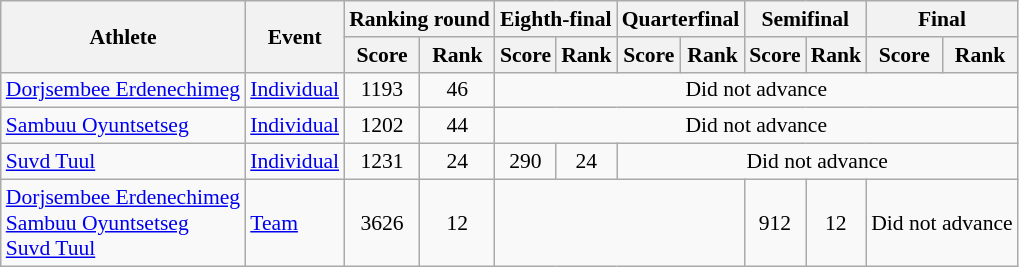<table class="wikitable" style="font-size:90%">
<tr>
<th rowspan="2">Athlete</th>
<th rowspan="2">Event</th>
<th colspan="2">Ranking round</th>
<th colspan="2">Eighth-final</th>
<th colspan="2">Quarterfinal</th>
<th colspan="2">Semifinal</th>
<th colspan="2">Final</th>
</tr>
<tr>
<th>Score</th>
<th>Rank</th>
<th>Score</th>
<th>Rank</th>
<th>Score</th>
<th>Rank</th>
<th>Score</th>
<th>Rank</th>
<th>Score</th>
<th>Rank</th>
</tr>
<tr>
<td><a href='#'>Dorjsembee Erdenechimeg</a></td>
<td><a href='#'>Individual</a></td>
<td align=center>1193</td>
<td align=center>46</td>
<td colspan=8  align=center>Did not advance</td>
</tr>
<tr>
<td><a href='#'>Sambuu Oyuntsetseg</a></td>
<td><a href='#'>Individual</a></td>
<td align=center>1202</td>
<td align=center>44</td>
<td colspan=8  align=center>Did not advance</td>
</tr>
<tr>
<td><a href='#'>Suvd Tuul</a></td>
<td><a href='#'>Individual</a></td>
<td align=center>1231</td>
<td align=center>24</td>
<td align=center>290</td>
<td align=center>24</td>
<td colspan=6 align=center>Did not advance</td>
</tr>
<tr>
<td><a href='#'>Dorjsembee Erdenechimeg</a> <br><a href='#'>Sambuu Oyuntsetseg</a> <br><a href='#'>Suvd Tuul</a></td>
<td><a href='#'>Team</a></td>
<td align=center>3626</td>
<td align=center>12</td>
<td colspan=4></td>
<td align=center>912</td>
<td align=center>12</td>
<td colspan=2  align=center>Did not advance</td>
</tr>
</table>
